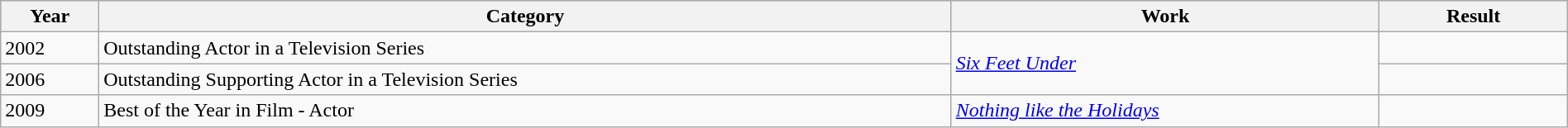<table class="wikitable plainrowheaders sortable" style="width:100%;">
<tr style="background:#ccc; text-align:center;">
<th scope="col" with=2%>Year</th>
<th scope="col" style="min-width: 140px; max-width: 165px;">Category</th>
<th scope="col" style="min-width: 110px; max-width: 120px;">Work</th>
<th scope="col" width=12%>Result</th>
</tr>
<tr>
<td>2002</td>
<td>Outstanding Actor in a Television Series</td>
<td rowspan="2"><em><a href='#'>Six Feet Under</a></em></td>
<td></td>
</tr>
<tr>
<td>2006</td>
<td>Outstanding Supporting Actor in a Television Series</td>
<td></td>
</tr>
<tr>
<td>2009</td>
<td>Best of the Year in Film - Actor</td>
<td><em><a href='#'>Nothing like the Holidays</a></em></td>
<td></td>
</tr>
</table>
